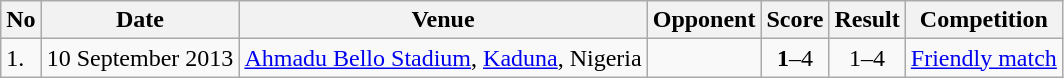<table class="wikitable" style="font-size:100%;">
<tr>
<th>No</th>
<th>Date</th>
<th>Venue</th>
<th>Opponent</th>
<th>Score</th>
<th>Result</th>
<th>Competition</th>
</tr>
<tr>
<td>1.</td>
<td>10 September 2013</td>
<td><a href='#'>Ahmadu Bello Stadium</a>, <a href='#'>Kaduna</a>, Nigeria</td>
<td></td>
<td align=center><strong>1</strong>–4</td>
<td align=center>1–4</td>
<td><a href='#'>Friendly match</a></td>
</tr>
</table>
